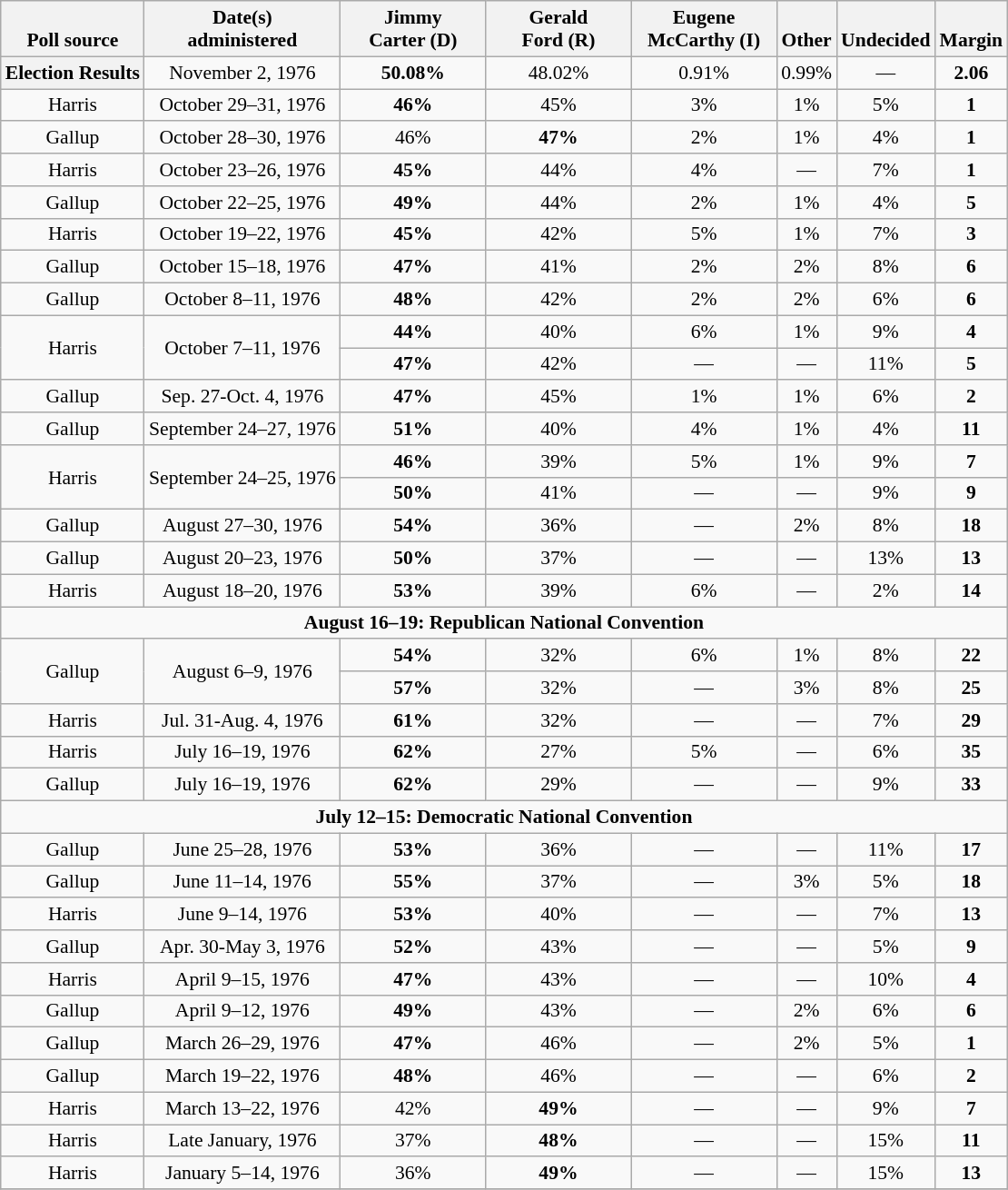<table class="wikitable sortable mw-collapsible mw-collapsed" style="text-align:center;font-size:90%;line-height:17px">
<tr style="vertical-align:bottom">
<th>Poll source</th>
<th>Date(s)<br>administered</th>
<th class="unsortable" style="width:100px;">Jimmy<br>Carter (D)</th>
<th class="unsortable" style="width:100px;">Gerald<br>Ford (R)</th>
<th class="unsortable" style="width:100px;">Eugene<br>McCarthy (I)</th>
<th class="unsortable">Other</th>
<th class="unsortable">Undecided</th>
<th class="unsortable">Margin</th>
</tr>
<tr>
<th><strong>Election Results</strong></th>
<td>November 2, 1976</td>
<td style="text-align:center" ><strong>50.08%</strong></td>
<td style="text-align:center">48.02%</td>
<td style="text-align:center">0.91%</td>
<td style="text-align:center">0.99%</td>
<td style="text-align:center">—</td>
<td><strong>2.06</strong></td>
</tr>
<tr>
<td rowspan=1>Harris</td>
<td rowspan=1>October 29–31, 1976</td>
<td><strong>46%</strong></td>
<td>45%</td>
<td>3%</td>
<td>1%</td>
<td>5%</td>
<td><strong>1</strong></td>
</tr>
<tr>
<td rowspan=1>Gallup</td>
<td rowspan=1>October 28–30, 1976</td>
<td>46%</td>
<td><strong>47%</strong></td>
<td>2%</td>
<td>1%</td>
<td>4%</td>
<td><strong>1</strong></td>
</tr>
<tr>
<td rowspan=1>Harris</td>
<td rowspan=1>October 23–26, 1976</td>
<td><strong>45%</strong></td>
<td>44%</td>
<td>4%</td>
<td>—</td>
<td>7%</td>
<td><strong>1</strong></td>
</tr>
<tr>
<td rowspan=1>Gallup</td>
<td rowspan=1>October 22–25, 1976</td>
<td><strong>49%</strong></td>
<td>44%</td>
<td>2%</td>
<td>1%</td>
<td>4%</td>
<td><strong>5</strong></td>
</tr>
<tr>
<td rowspan=1>Harris</td>
<td rowspan=1>October 19–22, 1976</td>
<td><strong>45%</strong></td>
<td>42%</td>
<td>5%</td>
<td>1%</td>
<td>7%</td>
<td><strong>3</strong></td>
</tr>
<tr>
<td rowspan=1>Gallup</td>
<td rowspan=1>October 15–18, 1976</td>
<td><strong>47%</strong></td>
<td>41%</td>
<td>2%</td>
<td>2%</td>
<td>8%</td>
<td><strong>6</strong></td>
</tr>
<tr>
<td rowspan=1>Gallup</td>
<td rowspan=1>October 8–11, 1976</td>
<td><strong>48%</strong></td>
<td>42%</td>
<td>2%</td>
<td>2%</td>
<td>6%</td>
<td><strong>6</strong></td>
</tr>
<tr>
<td rowspan=2>Harris</td>
<td rowspan=2>October 7–11, 1976</td>
<td><strong>44%</strong></td>
<td>40%</td>
<td>6%</td>
<td>1%</td>
<td>9%</td>
<td><strong>4</strong></td>
</tr>
<tr>
<td><strong>47%</strong></td>
<td>42%</td>
<td>—</td>
<td>—</td>
<td>11%</td>
<td><strong>5</strong></td>
</tr>
<tr>
<td rowspan=1>Gallup</td>
<td rowspan=1>Sep. 27-Oct. 4, 1976</td>
<td><strong>47%</strong></td>
<td>45%</td>
<td>1%</td>
<td>1%</td>
<td>6%</td>
<td><strong>2</strong></td>
</tr>
<tr>
<td rowspan=1>Gallup</td>
<td rowspan=1>September 24–27, 1976</td>
<td><strong>51%</strong></td>
<td>40%</td>
<td>4%</td>
<td>1%</td>
<td>4%</td>
<td><strong>11</strong></td>
</tr>
<tr>
<td rowspan=2>Harris</td>
<td rowspan=2>September 24–25, 1976</td>
<td><strong>46%</strong></td>
<td>39%</td>
<td>5%</td>
<td>1%</td>
<td>9%</td>
<td><strong>7</strong></td>
</tr>
<tr>
<td><strong>50%</strong></td>
<td>41%</td>
<td>—</td>
<td>—</td>
<td>9%</td>
<td><strong>9</strong></td>
</tr>
<tr>
<td rowspan=1>Gallup</td>
<td rowspan=1>August 27–30, 1976</td>
<td><strong>54%</strong></td>
<td>36%</td>
<td>—</td>
<td>2%</td>
<td>8%</td>
<td><strong>18</strong></td>
</tr>
<tr>
<td rowspan=1>Gallup</td>
<td rowspan=1>August 20–23, 1976</td>
<td><strong>50%</strong></td>
<td>37%</td>
<td>—</td>
<td>—</td>
<td>13%</td>
<td><strong>13</strong></td>
</tr>
<tr>
<td rowspan=1>Harris</td>
<td rowspan=1>August 18–20, 1976</td>
<td><strong>53%</strong></td>
<td>39%</td>
<td>6%</td>
<td>—</td>
<td>2%</td>
<td><strong>14</strong></td>
</tr>
<tr>
<td colspan="10"  style="text-align:center"><strong>August 16–19: Republican National Convention</strong></td>
</tr>
<tr>
<td rowspan=2>Gallup</td>
<td rowspan=2>August 6–9, 1976</td>
<td><strong>54%</strong></td>
<td>32%</td>
<td>6%</td>
<td>1%</td>
<td>8%</td>
<td><strong>22</strong></td>
</tr>
<tr>
<td><strong>57%</strong></td>
<td>32%</td>
<td>—</td>
<td>3%</td>
<td>8%</td>
<td><strong>25</strong></td>
</tr>
<tr>
<td rowspan=1>Harris</td>
<td rowspan=1>Jul. 31-Aug. 4, 1976</td>
<td><strong>61%</strong></td>
<td>32%</td>
<td>—</td>
<td>—</td>
<td>7%</td>
<td><strong>29</strong></td>
</tr>
<tr>
<td rowspan=1>Harris</td>
<td rowspan=1>July 16–19, 1976</td>
<td><strong>62%</strong></td>
<td>27%</td>
<td>5%</td>
<td>—</td>
<td>6%</td>
<td><strong>35</strong></td>
</tr>
<tr>
<td rowspan=1>Gallup</td>
<td rowspan=1>July 16–19, 1976</td>
<td><strong>62%</strong></td>
<td>29%</td>
<td>—</td>
<td>—</td>
<td>9%</td>
<td><strong>33</strong></td>
</tr>
<tr>
<td colspan="10"  style="text-align:center"><strong>July 12–15: Democratic National Convention</strong></td>
</tr>
<tr>
<td rowspan=1>Gallup</td>
<td rowspan=1>June 25–28, 1976</td>
<td><strong>53%</strong></td>
<td>36%</td>
<td>—</td>
<td>—</td>
<td>11%</td>
<td><strong>17</strong></td>
</tr>
<tr>
<td rowspan=1>Gallup</td>
<td rowspan=1>June 11–14, 1976</td>
<td><strong>55%</strong></td>
<td>37%</td>
<td>—</td>
<td>3%</td>
<td>5%</td>
<td><strong>18</strong></td>
</tr>
<tr>
<td rowspan=1>Harris</td>
<td rowspan=1>June 9–14, 1976</td>
<td><strong>53%</strong></td>
<td>40%</td>
<td>—</td>
<td>—</td>
<td>7%</td>
<td><strong>13</strong></td>
</tr>
<tr>
<td rowspan=1>Gallup</td>
<td rowspan=1>Apr. 30-May 3, 1976</td>
<td><strong>52%</strong></td>
<td>43%</td>
<td>—</td>
<td>—</td>
<td>5%</td>
<td><strong>9</strong></td>
</tr>
<tr>
<td rowspan=1>Harris</td>
<td rowspan=1>April 9–15, 1976</td>
<td><strong>47%</strong></td>
<td>43%</td>
<td>—</td>
<td>—</td>
<td>10%</td>
<td><strong>4</strong></td>
</tr>
<tr>
<td rowspan=1>Gallup</td>
<td rowspan=1>April 9–12, 1976</td>
<td><strong>49%</strong></td>
<td>43%</td>
<td>—</td>
<td>2%</td>
<td>6%</td>
<td><strong>6</strong></td>
</tr>
<tr>
<td rowspan=1>Gallup</td>
<td rowspan=1>March 26–29, 1976</td>
<td><strong>47%</strong></td>
<td>46%</td>
<td>—</td>
<td>2%</td>
<td>5%</td>
<td><strong>1</strong></td>
</tr>
<tr>
<td rowspan=1>Gallup</td>
<td rowspan=1>March 19–22, 1976</td>
<td><strong>48%</strong></td>
<td>46%</td>
<td>—</td>
<td>—</td>
<td>6%</td>
<td><strong>2</strong></td>
</tr>
<tr>
<td rowspan=1>Harris</td>
<td rowspan=1>March 13–22, 1976</td>
<td>42%</td>
<td><strong>49%</strong></td>
<td>—</td>
<td>—</td>
<td>9%</td>
<td><strong>7</strong></td>
</tr>
<tr>
<td rowspan=1>Harris</td>
<td rowspan=1>Late January, 1976</td>
<td>37%</td>
<td><strong>48%</strong></td>
<td>—</td>
<td>—</td>
<td>15%</td>
<td><strong>11</strong></td>
</tr>
<tr>
<td rowspan=1>Harris</td>
<td rowspan=1>January 5–14, 1976</td>
<td>36%</td>
<td><strong>49%</strong></td>
<td>—</td>
<td>—</td>
<td>15%</td>
<td><strong>13</strong></td>
</tr>
<tr>
</tr>
</table>
